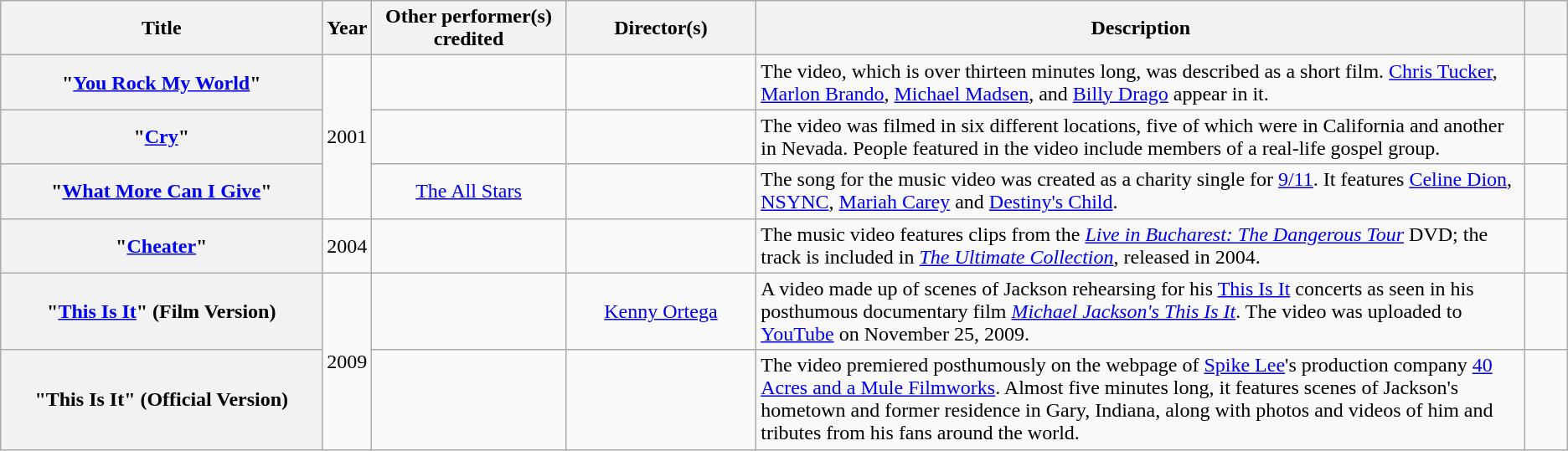<table class="wikitable sortable plainrowheaders" style="text-align:center;">
<tr>
<th scope="col" style="width:18em;">Title</th>
<th scope="col" style="width:2em;">Year</th>
<th scope="col" style="width:10em;">Other performer(s) credited</th>
<th scope="col" style="width:10em;">Director(s)</th>
<th scope="col" style="width:45em;" class="unsortable">Description</th>
<th scope="col" style="width:2em;" class="unsortable"></th>
</tr>
<tr>
<th scope="row">"<a href='#'>You Rock My World</a>"</th>
<td rowspan="3">2001</td>
<td></td>
<td></td>
<td style="text-align:left;">The video, which is over thirteen minutes long, was described as a short film. <a href='#'>Chris Tucker</a>, <a href='#'>Marlon Brando</a>, <a href='#'>Michael Madsen</a>, and <a href='#'>Billy Drago</a> appear in it.</td>
<td></td>
</tr>
<tr>
<th scope="row">"<a href='#'>Cry</a>"</th>
<td></td>
<td></td>
<td style="text-align:left;">The video was filmed in six different locations, five of which were in California and another in Nevada. People featured in the video include members of a real-life gospel group.</td>
<td></td>
</tr>
<tr>
<th scope="row">"<a href='#'>What More Can I Give</a>"</th>
<td><a href='#'>The All Stars</a></td>
<td></td>
<td style="text-align:left;">The song for the music video was created as a charity single for <a href='#'>9/11</a>. It features <a href='#'>Celine Dion</a>, <a href='#'>NSYNC</a>, <a href='#'>Mariah Carey</a> and <a href='#'>Destiny's Child</a>.</td>
<td></td>
</tr>
<tr>
<th scope="row">"<a href='#'>Cheater</a>"</th>
<td>2004</td>
<td></td>
<td></td>
<td style="text-align:left;">The music video features clips from the <em><a href='#'>Live in Bucharest: The Dangerous Tour</a></em> DVD; the track is included in <em><a href='#'>The Ultimate Collection</a></em>, released in 2004.</td>
<td></td>
</tr>
<tr>
<th scope="row">"<a href='#'>This Is It</a>" (Film Version)</th>
<td rowspan="2">2009</td>
<td></td>
<td><a href='#'>Kenny Ortega</a></td>
<td style="text-align:left;">A video made up of scenes of Jackson rehearsing for his <a href='#'>This Is It</a> concerts as seen in his posthumous documentary film <em><a href='#'>Michael Jackson's This Is It</a></em>. The video was uploaded to <a href='#'>YouTube</a> on November 25, 2009.</td>
<td></td>
</tr>
<tr>
<th scope="row">"This Is It" (Official Version)</th>
<td></td>
<td></td>
<td style="text-align:left;">The video premiered posthumously on the webpage of <a href='#'>Spike Lee</a>'s production company <a href='#'>40 Acres and a Mule Filmworks</a>. Almost five minutes long, it features scenes of Jackson's hometown and former residence in Gary, Indiana, along with photos and videos of him and tributes from his fans around the world.</td>
<td></td>
</tr>
</table>
